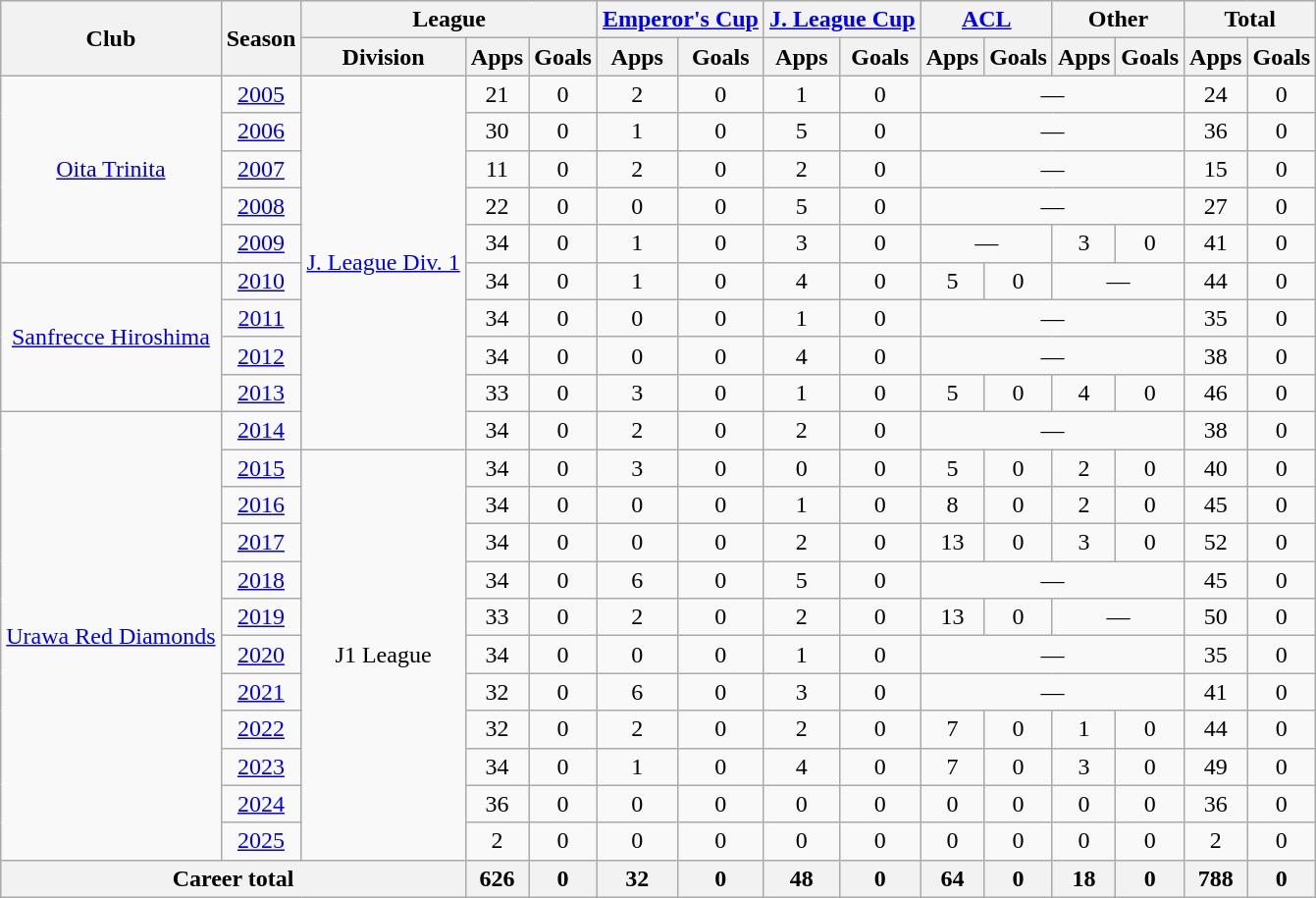<table class="wikitable" style="text-align:center">
<tr>
<th rowspan="2">Club</th>
<th rowspan="2">Season</th>
<th colspan="3">League</th>
<th colspan="2"><a href='#'>Emperor's Cup</a></th>
<th colspan="2"><a href='#'>J. League Cup</a></th>
<th colspan="2"><a href='#'>ACL</a></th>
<th colspan="2">Other</th>
<th colspan="2">Total</th>
</tr>
<tr>
<th>Division</th>
<th>Apps</th>
<th>Goals</th>
<th>Apps</th>
<th>Goals</th>
<th>Apps</th>
<th>Goals</th>
<th>Apps</th>
<th>Goals</th>
<th>Apps</th>
<th>Goals</th>
<th>Apps</th>
<th>Goals</th>
</tr>
<tr>
<td rowspan="5"><a href='#'>Oita Trinita</a></td>
<td><a href='#'>2005</a></td>
<td rowspan="10"><a href='#'>J. League Div. 1</a></td>
<td>21</td>
<td>0</td>
<td>2</td>
<td>0</td>
<td>1</td>
<td>0</td>
<td colspan="4">—</td>
<td>24</td>
<td>0</td>
</tr>
<tr>
<td><a href='#'>2006</a></td>
<td>30</td>
<td>0</td>
<td>1</td>
<td>0</td>
<td>5</td>
<td>0</td>
<td colspan="4">—</td>
<td>36</td>
<td>0</td>
</tr>
<tr>
<td><a href='#'>2007</a></td>
<td>11</td>
<td>0</td>
<td>2</td>
<td>0</td>
<td>2</td>
<td>0</td>
<td colspan="4">—</td>
<td>15</td>
<td>0</td>
</tr>
<tr>
<td><a href='#'>2008</a></td>
<td>22</td>
<td>0</td>
<td>0</td>
<td>0</td>
<td>5</td>
<td>0</td>
<td colspan="4">—</td>
<td>27</td>
<td>0</td>
</tr>
<tr>
<td><a href='#'>2009</a></td>
<td>34</td>
<td>0</td>
<td>1</td>
<td>0</td>
<td>3</td>
<td>0</td>
<td colspan="2">—</td>
<td>3</td>
<td>0</td>
<td>41</td>
<td>0</td>
</tr>
<tr>
<td rowspan="4"><a href='#'>Sanfrecce Hiroshima</a></td>
<td><a href='#'>2010</a></td>
<td>34</td>
<td>0</td>
<td>1</td>
<td>0</td>
<td>4</td>
<td>0</td>
<td>5</td>
<td>0</td>
<td colspan="2">—</td>
<td>44</td>
<td>0</td>
</tr>
<tr>
<td><a href='#'>2011</a></td>
<td>34</td>
<td>0</td>
<td>0</td>
<td>0</td>
<td>1</td>
<td>0</td>
<td colspan="4">—</td>
<td>35</td>
<td>0</td>
</tr>
<tr>
<td><a href='#'>2012</a></td>
<td>34</td>
<td>0</td>
<td>0</td>
<td>0</td>
<td>4</td>
<td>0</td>
<td colspan="4">—</td>
<td>38</td>
<td>0</td>
</tr>
<tr>
<td><a href='#'>2013</a></td>
<td>33</td>
<td>0</td>
<td>3</td>
<td>0</td>
<td>1</td>
<td>0</td>
<td>5</td>
<td>0</td>
<td>4</td>
<td>0</td>
<td>46</td>
<td>0</td>
</tr>
<tr>
<td rowspan="12"><a href='#'>Urawa Red Diamonds</a></td>
<td><a href='#'>2014</a></td>
<td>34</td>
<td>0</td>
<td>2</td>
<td>0</td>
<td>2</td>
<td>0</td>
<td colspan="4">—</td>
<td>38</td>
<td>0</td>
</tr>
<tr>
<td><a href='#'>2015</a></td>
<td rowspan="11">J1 League</td>
<td>34</td>
<td>0</td>
<td>3</td>
<td>0</td>
<td>0</td>
<td>0</td>
<td>5</td>
<td>0</td>
<td>2</td>
<td>0</td>
<td>40</td>
<td>0</td>
</tr>
<tr>
<td><a href='#'>2016</a></td>
<td>34</td>
<td>0</td>
<td>0</td>
<td>0</td>
<td>1</td>
<td>0</td>
<td>8</td>
<td>0</td>
<td>2</td>
<td>0</td>
<td>45</td>
<td>0</td>
</tr>
<tr>
<td><a href='#'>2017</a></td>
<td>34</td>
<td>0</td>
<td>0</td>
<td>0</td>
<td>2</td>
<td>0</td>
<td>13</td>
<td>0</td>
<td>3</td>
<td>0</td>
<td>52</td>
<td>0</td>
</tr>
<tr>
<td><a href='#'>2018</a></td>
<td>34</td>
<td>0</td>
<td>6</td>
<td>0</td>
<td>5</td>
<td>0</td>
<td colspan="4">—</td>
<td>45</td>
<td>0</td>
</tr>
<tr>
<td><a href='#'>2019</a></td>
<td>33</td>
<td>0</td>
<td>2</td>
<td>0</td>
<td>2</td>
<td>0</td>
<td>13</td>
<td>0</td>
<td colspan="2">—</td>
<td>50</td>
<td>0</td>
</tr>
<tr>
<td><a href='#'>2020</a></td>
<td>34</td>
<td>0</td>
<td>0</td>
<td>0</td>
<td>1</td>
<td>0</td>
<td colspan="4">—</td>
<td>35</td>
<td>0</td>
</tr>
<tr>
<td><a href='#'>2021</a></td>
<td>32</td>
<td>0</td>
<td>6</td>
<td>0</td>
<td>3</td>
<td>0</td>
<td colspan="4">—</td>
<td>41</td>
<td>0</td>
</tr>
<tr>
<td><a href='#'>2022</a></td>
<td>32</td>
<td>0</td>
<td>2</td>
<td>0</td>
<td>2</td>
<td>0</td>
<td>7</td>
<td>0</td>
<td>1</td>
<td>0</td>
<td>44</td>
<td>0</td>
</tr>
<tr>
<td><a href='#'>2023</a></td>
<td>34</td>
<td>0</td>
<td>1</td>
<td>0</td>
<td>4</td>
<td>0</td>
<td>7</td>
<td>0</td>
<td>3</td>
<td>0</td>
<td>49</td>
<td>0</td>
</tr>
<tr>
<td><a href='#'>2024</a></td>
<td>36</td>
<td>0</td>
<td>0</td>
<td>0</td>
<td>0</td>
<td>0</td>
<td>0</td>
<td>0</td>
<td>0</td>
<td>0</td>
<td>36</td>
<td>0</td>
</tr>
<tr>
<td><a href='#'>2025</a></td>
<td>2</td>
<td>0</td>
<td>0</td>
<td>0</td>
<td>0</td>
<td>0</td>
<td>0</td>
<td>0</td>
<td>0</td>
<td>0</td>
<td>2</td>
<td>0</td>
</tr>
<tr>
<th colspan="3">Career total</th>
<th>626</th>
<th>0</th>
<th>32</th>
<th>0</th>
<th>48</th>
<th>0</th>
<th>64</th>
<th>0</th>
<th>18</th>
<th>0</th>
<th>788</th>
<th>0</th>
</tr>
</table>
